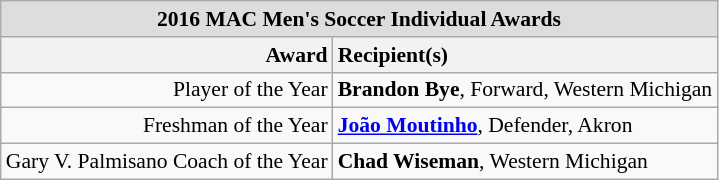<table class="wikitable" style="white-space:nowrap; font-size:90%;">
<tr>
<td colspan="7" style="text-align:center; background:#ddd;"><strong>2016 MAC Men's Soccer Individual Awards</strong></td>
</tr>
<tr>
<th style="text-align:right;">Award</th>
<th style="text-align:left;">Recipient(s)</th>
</tr>
<tr>
<td style="text-align:right;">Player of the Year</td>
<td style="text-align:left;"><strong>Brandon Bye</strong>, Forward, Western Michigan</td>
</tr>
<tr>
<td style="text-align:right;">Freshman of the Year</td>
<td style="text-align:left;"><strong><a href='#'>João Moutinho</a></strong>, Defender, Akron</td>
</tr>
<tr>
<td style="text-align:right;">Gary V. Palmisano Coach of the Year</td>
<td style="text-align:left;"><strong>Chad Wiseman</strong>, Western Michigan</td>
</tr>
</table>
